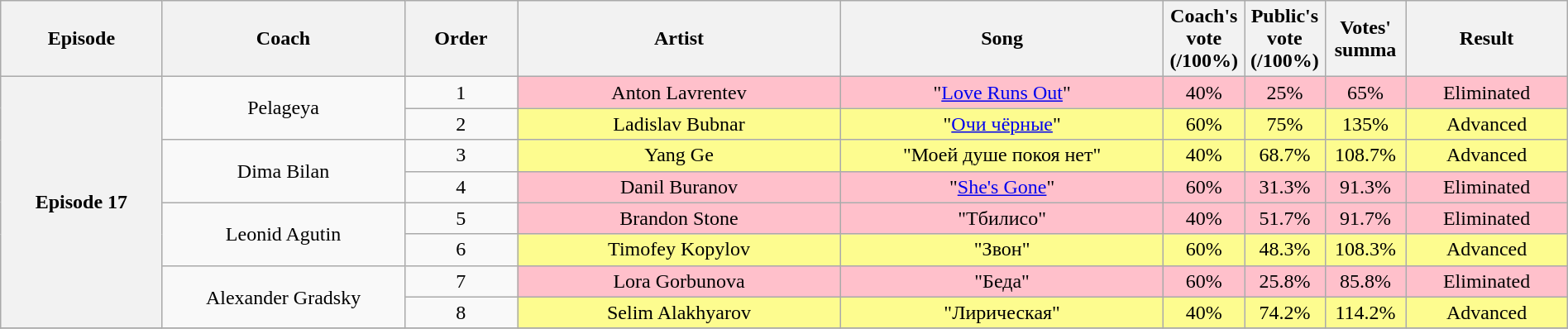<table class="wikitable" style="text-align: center; width:100%;">
<tr>
<th width="10%">Episode</th>
<th width="15%">Coach</th>
<th width="07%">Order</th>
<th width="20%">Artist</th>
<th width="20%">Song</th>
<th width="5%">Coach's vote (/100%)</th>
<th width="5%">Public's vote (/100%)</th>
<th width="5%">Votes' summa</th>
<th width="10%">Result</th>
</tr>
<tr>
<th rowspan="8">Episode 17<br><small></small></th>
<td rowspan=2>Pelageya</td>
<td>1</td>
<td style="background:pink;">Anton Lavrentev</td>
<td style="background:pink;">"<a href='#'>Love Runs Out</a>"</td>
<td style="background:pink;">40%</td>
<td style="background:pink;">25%</td>
<td style="background:pink;">65%</td>
<td style="background:pink;">Eliminated</td>
</tr>
<tr>
<td>2</td>
<td style="background:#fdfc8f;">Ladislav Bubnar</td>
<td style="background:#fdfc8f;">"<a href='#'>Очи чёрные</a>"</td>
<td style="background:#fdfc8f;">60%</td>
<td style="background:#fdfc8f;">75%</td>
<td style="background:#fdfc8f;">135%</td>
<td style="background:#fdfc8f;">Advanced</td>
</tr>
<tr>
<td rowspan=2>Dima Bilan</td>
<td>3</td>
<td style="background:#fdfc8f;">Yang Ge</td>
<td style="background:#fdfc8f;">"Моей душе покоя нет"</td>
<td style="background:#fdfc8f;">40%</td>
<td style="background:#fdfc8f;">68.7%</td>
<td style="background:#fdfc8f;">108.7%</td>
<td style="background:#fdfc8f;">Advanced</td>
</tr>
<tr>
<td>4</td>
<td style="background:pink;">Danil Buranov</td>
<td style="background:pink;">"<a href='#'>She's Gone</a>"</td>
<td style="background:pink;">60%</td>
<td style="background:pink;">31.3%</td>
<td style="background:pink;">91.3%</td>
<td style="background:pink;">Eliminated</td>
</tr>
<tr>
<td rowspan=2>Leonid Agutin</td>
<td>5</td>
<td style="background:pink;">Brandon Stone</td>
<td style="background:pink;">"Тбилисо"</td>
<td style="background:pink;">40%</td>
<td style="background:pink;">51.7%</td>
<td style="background:pink;">91.7%</td>
<td style="background:pink;">Eliminated</td>
</tr>
<tr>
<td>6</td>
<td style="background:#fdfc8f;">Timofey Kopylov</td>
<td style="background:#fdfc8f;">"Звон"</td>
<td style="background:#fdfc8f;">60%</td>
<td style="background:#fdfc8f;">48.3%</td>
<td style="background:#fdfc8f;">108.3%</td>
<td style="background:#fdfc8f;">Advanced</td>
</tr>
<tr>
<td rowspan=2>Alexander Gradsky</td>
<td>7</td>
<td style="background:pink;">Lora Gorbunova</td>
<td style="background:pink;">"Беда"</td>
<td style="background:pink;">60%</td>
<td style="background:pink;">25.8%</td>
<td style="background:pink;">85.8%</td>
<td style="background:pink;">Eliminated</td>
</tr>
<tr>
<td>8</td>
<td style="background:#fdfc8f;">Selim Alakhyarov</td>
<td style="background:#fdfc8f;">"Лирическая"</td>
<td style="background:#fdfc8f;">40%</td>
<td style="background:#fdfc8f;">74.2%</td>
<td style="background:#fdfc8f;">114.2%</td>
<td style="background:#fdfc8f;">Advanced</td>
</tr>
<tr>
</tr>
</table>
